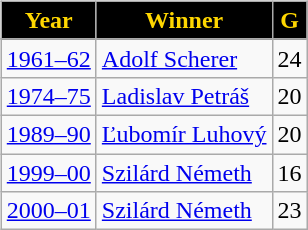<table>
<tr>
<td valign="top"><br><table class="wikitable">
<tr>
<th style="color:#FFD700; background:#000000;">Year</th>
<th style="color:#FFD700; background:#000000;">Winner</th>
<th style="color:#FFD700; background:#000000;">G</th>
</tr>
<tr>
</tr>
<tr align=left>
<td><a href='#'>1961–62</a></td>
<td> <a href='#'>Adolf Scherer</a></td>
<td>24</td>
</tr>
<tr align=left>
<td><a href='#'>1974–75</a></td>
<td> <a href='#'>Ladislav Petráš</a></td>
<td>20</td>
</tr>
<tr align=left>
<td><a href='#'>1989–90</a></td>
<td> <a href='#'>Ľubomír Luhový</a></td>
<td>20</td>
</tr>
<tr align=left>
<td><a href='#'>1999–00</a></td>
<td> <a href='#'>Szilárd Németh</a></td>
<td>16</td>
</tr>
<tr align=left>
<td><a href='#'>2000–01</a></td>
<td> <a href='#'>Szilárd Németh</a></td>
<td>23</td>
</tr>
</table>
</td>
</tr>
</table>
